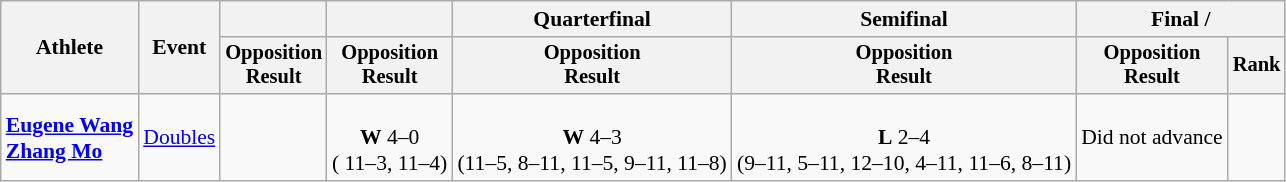<table class=wikitable style=font-size:90%;text-align:center>
<tr>
<th rowspan=2>Athlete</th>
<th rowspan=2>Event</th>
<th></th>
<th></th>
<th>Quarterfinal</th>
<th>Semifinal</th>
<th colspan=2>Final / </th>
</tr>
<tr style=font-size:95%>
<th>Opposition<br>Result</th>
<th>Opposition<br>Result</th>
<th>Opposition<br>Result</th>
<th>Opposition<br>Result</th>
<th>Opposition<br>Result</th>
<th>Rank</th>
</tr>
<tr>
<td align=left><strong><a href='#'>Eugene Wang</a><br><a href='#'>Zhang Mo</a></strong></td>
<td align=left><a href='#'>Doubles</a></td>
<td></td>
<td><br><strong>W</strong> 4–0<br>( 11–3, 11–4)</td>
<td><br><strong>W</strong> 4–3<br>(11–5, 8–11,  11–5, 9–11, 11–8)</td>
<td><br><strong>L</strong>  2–4<br>(9–11, 5–11, 12–10, 4–11, 11–6, 8–11)</td>
<td>Did not advance</td>
<td></td>
</tr>
</table>
